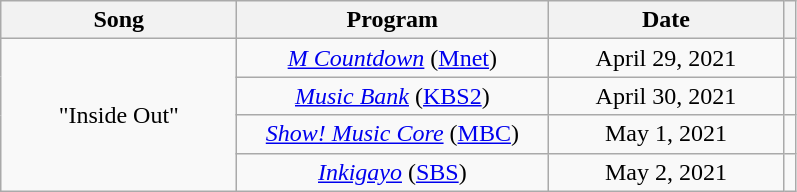<table class="wikitable" style="text-align:center;">
<tr>
<th style="width:150px;">Song</th>
<th style="width:200px;">Program</th>
<th style="width:150px;">Date</th>
<th></th>
</tr>
<tr>
<td rowspan=4>"Inside Out"</td>
<td><em><a href='#'>M Countdown</a></em> (<a href='#'>Mnet</a>)</td>
<td>April 29, 2021</td>
<td></td>
</tr>
<tr>
<td><em><a href='#'>Music Bank</a></em> (<a href='#'>KBS2</a>)</td>
<td>April 30, 2021</td>
<td></td>
</tr>
<tr>
<td><em><a href='#'>Show! Music Core</a></em> (<a href='#'>MBC</a>)</td>
<td>May 1, 2021</td>
<td></td>
</tr>
<tr>
<td><em><a href='#'>Inkigayo</a></em> (<a href='#'>SBS</a>)</td>
<td>May 2, 2021</td>
<td></td>
</tr>
</table>
